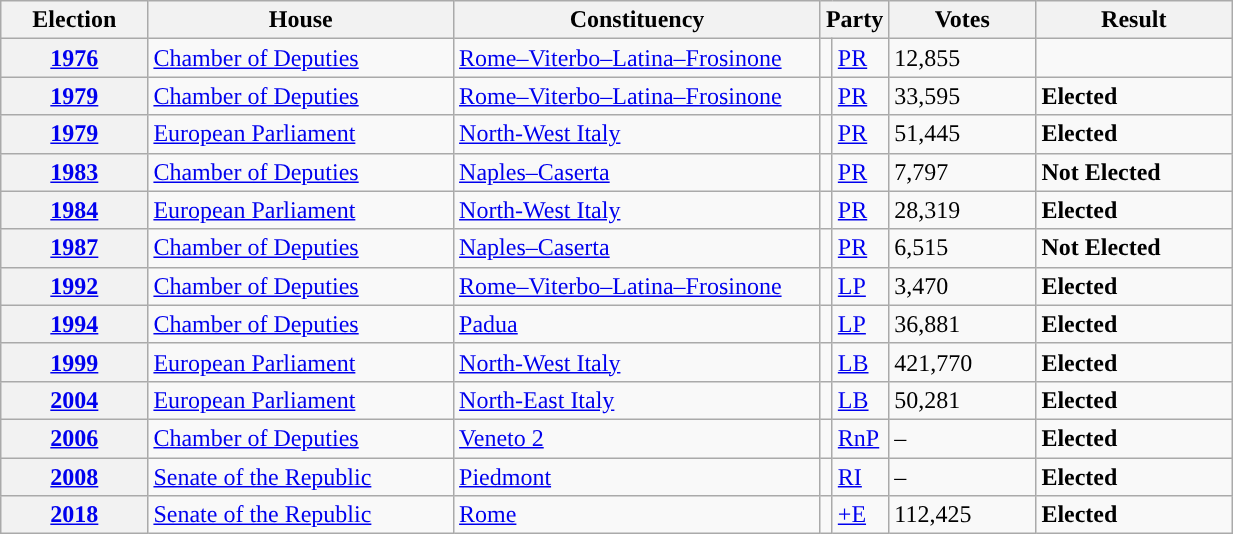<table class=wikitable style="width:65%; border:1px #AAAAFF solid">
<tr>
<th width=12%>Election</th>
<th width=25%>House</th>
<th width=30%>Constituency</th>
<th width=5% colspan="2">Party</th>
<th width=12%>Votes</th>
<th width=25%>Result</th>
</tr>
<tr>
<th><a href='#'>1976</a></th>
<td><a href='#'>Chamber of Deputies</a></td>
<td><a href='#'>Rome–Viterbo–Latina–Frosinone</a></td>
<td></td>
<td><a href='#'>PR</a></td>
<td>12,855</td>
<td></td>
</tr>
<tr>
<th><a href='#'>1979</a></th>
<td><a href='#'>Chamber of Deputies</a></td>
<td><a href='#'>Rome–Viterbo–Latina–Frosinone</a></td>
<td></td>
<td><a href='#'>PR</a></td>
<td>33,595</td>
<td> <strong>Elected</strong></td>
</tr>
<tr>
<th><a href='#'>1979</a></th>
<td><a href='#'>European Parliament</a></td>
<td><a href='#'>North-West Italy</a></td>
<td></td>
<td><a href='#'>PR</a></td>
<td>51,445</td>
<td> <strong>Elected</strong></td>
</tr>
<tr>
<th><a href='#'>1983</a></th>
<td><a href='#'>Chamber of Deputies</a></td>
<td><a href='#'>Naples–Caserta</a></td>
<td></td>
<td><a href='#'>PR</a></td>
<td>7,797</td>
<td> <strong>Not Elected</strong></td>
</tr>
<tr>
<th><a href='#'>1984</a></th>
<td><a href='#'>European Parliament</a></td>
<td><a href='#'>North-West Italy</a></td>
<td></td>
<td><a href='#'>PR</a></td>
<td>28,319</td>
<td> <strong>Elected</strong></td>
</tr>
<tr>
<th><a href='#'>1987</a></th>
<td><a href='#'>Chamber of Deputies</a></td>
<td><a href='#'>Naples–Caserta</a></td>
<td></td>
<td><a href='#'>PR</a></td>
<td>6,515</td>
<td> <strong>Not Elected</strong></td>
</tr>
<tr>
<th><a href='#'>1992</a></th>
<td><a href='#'>Chamber of Deputies</a></td>
<td><a href='#'>Rome–Viterbo–Latina–Frosinone</a></td>
<td></td>
<td><a href='#'>LP</a></td>
<td>3,470</td>
<td> <strong>Elected</strong></td>
</tr>
<tr>
<th><a href='#'>1994</a></th>
<td><a href='#'>Chamber of Deputies</a></td>
<td><a href='#'>Padua</a></td>
<td></td>
<td><a href='#'>LP</a></td>
<td>36,881</td>
<td> <strong>Elected</strong></td>
</tr>
<tr>
<th><a href='#'>1999</a></th>
<td><a href='#'>European Parliament</a></td>
<td><a href='#'>North-West Italy</a></td>
<td></td>
<td><a href='#'>LB</a></td>
<td>421,770</td>
<td> <strong>Elected</strong></td>
</tr>
<tr>
<th><a href='#'>2004</a></th>
<td><a href='#'>European Parliament</a></td>
<td><a href='#'>North-East Italy</a></td>
<td></td>
<td><a href='#'>LB</a></td>
<td>50,281</td>
<td> <strong>Elected</strong></td>
</tr>
<tr>
<th><a href='#'>2006</a></th>
<td><a href='#'>Chamber of Deputies</a></td>
<td><a href='#'>Veneto 2</a></td>
<td></td>
<td><a href='#'>RnP</a></td>
<td>–</td>
<td> <strong>Elected</strong></td>
</tr>
<tr>
<th><a href='#'>2008</a></th>
<td><a href='#'>Senate of the Republic</a></td>
<td><a href='#'>Piedmont</a></td>
<td></td>
<td><a href='#'>RI</a></td>
<td>–</td>
<td> <strong>Elected</strong></td>
</tr>
<tr>
<th><a href='#'>2018</a></th>
<td><a href='#'>Senate of the Republic</a></td>
<td><a href='#'>Rome</a></td>
<td></td>
<td><a href='#'>+E</a></td>
<td>112,425</td>
<td> <strong>Elected</strong></td>
</tr>
</table>
